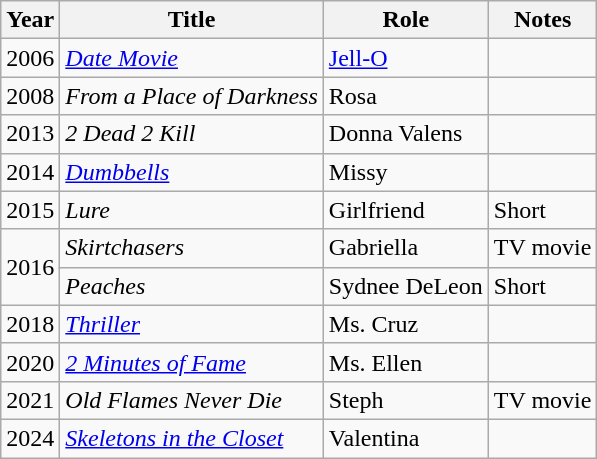<table class="wikitable">
<tr>
<th>Year</th>
<th>Title</th>
<th>Role</th>
<th>Notes</th>
</tr>
<tr>
<td>2006</td>
<td><em><a href='#'>Date Movie</a></em></td>
<td><a href='#'>Jell-O</a></td>
<td></td>
</tr>
<tr>
<td>2008</td>
<td><em>From a Place of Darkness</em></td>
<td>Rosa</td>
<td></td>
</tr>
<tr>
<td>2013</td>
<td><em>2 Dead 2 Kill</em></td>
<td>Donna Valens</td>
<td></td>
</tr>
<tr>
<td>2014</td>
<td><em><a href='#'>Dumbbells</a></em></td>
<td>Missy</td>
<td></td>
</tr>
<tr>
<td>2015</td>
<td><em>Lure</em></td>
<td>Girlfriend</td>
<td>Short</td>
</tr>
<tr>
<td rowspan="2">2016</td>
<td><em>Skirtchasers</em></td>
<td>Gabriella</td>
<td>TV movie</td>
</tr>
<tr>
<td><em>Peaches</em></td>
<td>Sydnee DeLeon</td>
<td>Short</td>
</tr>
<tr>
<td>2018</td>
<td><em><a href='#'>Thriller</a></em></td>
<td>Ms. Cruz</td>
<td></td>
</tr>
<tr>
<td>2020</td>
<td><em><a href='#'>2 Minutes of Fame</a></em></td>
<td>Ms. Ellen</td>
<td></td>
</tr>
<tr>
<td>2021</td>
<td><em>Old Flames Never Die</em></td>
<td>Steph</td>
<td>TV movie</td>
</tr>
<tr>
<td>2024</td>
<td><em><a href='#'>Skeletons in the Closet</a></em></td>
<td>Valentina</td>
<td></td>
</tr>
</table>
